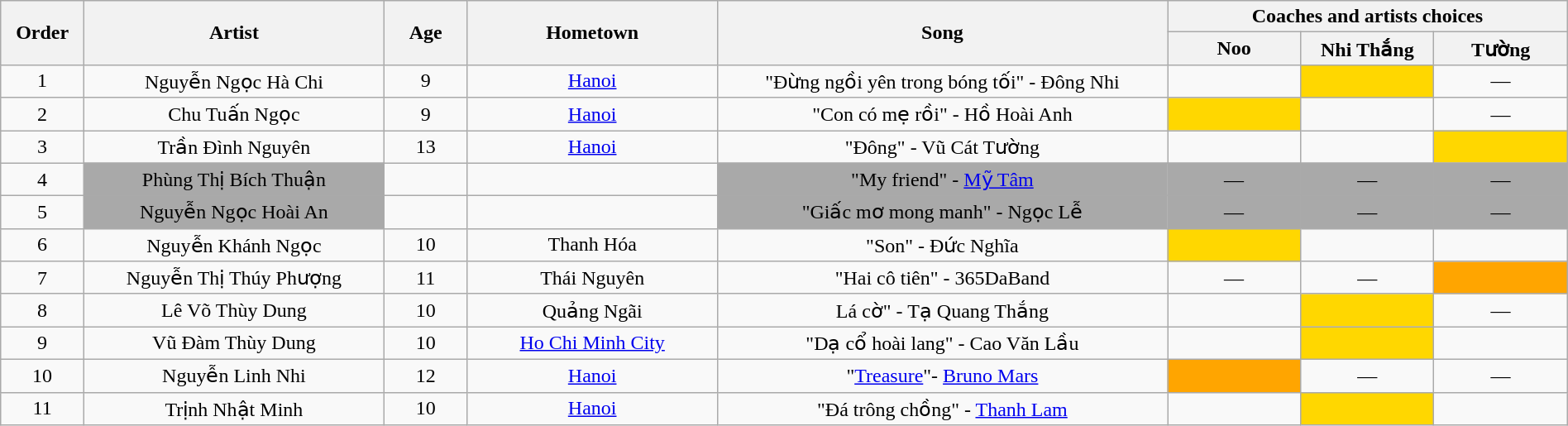<table class="wikitable" style="text-align:center; width:100%;">
<tr>
<th scope="col" rowspan="2" width="05%">Order</th>
<th scope="col" rowspan="2" width="18%">Artist</th>
<th scope="col" rowspan="2" width="05%">Age</th>
<th scope="col" rowspan="2" width="15%">Hometown</th>
<th scope="col" rowspan="2" width="27%">Song</th>
<th scope="col" colspan="4" width="24%">Coaches and artists choices</th>
</tr>
<tr>
<th width="08%">Noo</th>
<th width="08%">Nhi Thắng</th>
<th width="08%">Tường</th>
</tr>
<tr>
<td scope="row">1</td>
<td>Nguyễn Ngọc Hà Chi</td>
<td>9</td>
<td><a href='#'>Hanoi</a></td>
<td>"Đừng ngồi yên trong bóng tối" - Đông Nhi</td>
<td style="text-align:center;"></td>
<td style="background:gold;text-align:center;"></td>
<td>—</td>
</tr>
<tr>
<td scope="row">2</td>
<td>Chu Tuấn Ngọc</td>
<td>9</td>
<td><a href='#'>Hanoi</a></td>
<td>"Con có mẹ rồi" - Hồ Hoài Anh</td>
<td style="background:gold;text-align:center;"></td>
<td style="text-align:center;"></td>
<td>—</td>
</tr>
<tr>
<td scope="row">3</td>
<td>Trần Đình Nguyên</td>
<td>13</td>
<td><a href='#'>Hanoi</a></td>
<td>"Đông" - Vũ Cát Tường</td>
<td style="text-align:center;"></td>
<td style="text-align:center;"></td>
<td style="background:gold;text-align:center;"></td>
</tr>
<tr>
<td scope="row">4</td>
<td style="background:darkgrey;">Phùng Thị Bích Thuận</td>
<td></td>
<td></td>
<td style="background:darkgrey;">"My friend" - <a href='#'>Mỹ Tâm</a></td>
<td style="background:darkgrey;text-align:center;">—</td>
<td style="background:darkgrey;text-align:center;">—</td>
<td style="background:darkgrey;text-align:center;">—</td>
</tr>
<tr>
<td scope="row">5</td>
<td style="background:darkgrey;">Nguyễn Ngọc Hoài An</td>
<td></td>
<td></td>
<td style="background:darkgrey;">"Giấc mơ mong manh" - Ngọc Lễ</td>
<td style="background:darkgrey;text-align:center;">—</td>
<td style="background:darkgrey;text-align:center;">—</td>
<td style="background:darkgrey;text-align:center;">—</td>
</tr>
<tr>
<td scope="row">6</td>
<td>Nguyễn Khánh Ngọc</td>
<td>10</td>
<td>Thanh Hóa</td>
<td>"Son" - Đức Nghĩa</td>
<td style="background:gold;text-align:center;"></td>
<td style="text-align:center;"></td>
<td style="text-align:center;"></td>
</tr>
<tr>
<td scope="row">7</td>
<td>Nguyễn Thị Thúy Phượng</td>
<td>11</td>
<td>Thái Nguyên</td>
<td>"Hai cô tiên" - 365DaBand</td>
<td>—</td>
<td>—</td>
<td style="background:orange;text-align:center;"></td>
</tr>
<tr>
<td scope="row">8</td>
<td>Lê Võ Thùy Dung</td>
<td>10</td>
<td>Quảng Ngãi</td>
<td>Lá cờ" - Tạ Quang Thắng</td>
<td style="text-align:center;"></td>
<td style="background:gold;text-align:center;"></td>
<td>—</td>
</tr>
<tr>
<td scope="row">9</td>
<td>Vũ Đàm Thùy Dung</td>
<td>10</td>
<td><a href='#'>Ho Chi Minh City</a></td>
<td>"Dạ cổ hoài lang" - Cao Văn Lầu</td>
<td style="text-align:center;"></td>
<td style="background:gold;text-align:center;"></td>
<td style="text-align:center;"></td>
</tr>
<tr>
<td scope="row">10</td>
<td>Nguyễn Linh Nhi</td>
<td>12</td>
<td><a href='#'>Hanoi</a></td>
<td>"<a href='#'>Treasure</a>"- <a href='#'>Bruno Mars</a></td>
<td style="background:orange;text-align:center;"></td>
<td>—</td>
<td>—</td>
</tr>
<tr>
<td scope="row">11</td>
<td>Trịnh Nhật Minh</td>
<td>10</td>
<td><a href='#'>Hanoi</a></td>
<td>"Đá trông chồng" - <a href='#'>Thanh Lam</a></td>
<td style="text-align:center;"></td>
<td style="background:gold;text-align:center;"></td>
<td style="text-align:center;"></td>
</tr>
</table>
